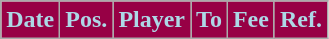<table class="wikitable plainrowheaders sortable">
<tr>
<th style="background:#970045; color:#ADD8E6;">Date</th>
<th style="background:#970045; color:#ADD8E6;">Pos.</th>
<th style="background:#970045; color:#ADD8E6;">Player</th>
<th style="background:#970045; color:#ADD8E6;">To</th>
<th style="background:#970045; color:#ADD8E6;">Fee</th>
<th style="background:#970045; color:#ADD8E6;">Ref.</th>
</tr>
</table>
